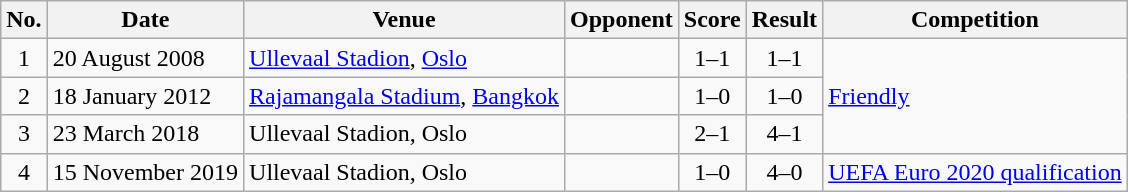<table class="wikitable sortable">
<tr>
<th scope="col">No.</th>
<th scope="col">Date</th>
<th scope="col">Venue</th>
<th scope="col">Opponent</th>
<th scope="col">Score</th>
<th scope="col">Result</th>
<th scope="col">Competition</th>
</tr>
<tr>
<td align="center">1</td>
<td>20 August 2008</td>
<td><a href='#'>Ullevaal Stadion</a>, <a href='#'>Oslo</a></td>
<td></td>
<td align="center">1–1</td>
<td align="center">1–1</td>
<td rowspan=3><a href='#'>Friendly</a></td>
</tr>
<tr>
<td align="center">2</td>
<td>18 January 2012</td>
<td><a href='#'>Rajamangala Stadium</a>, <a href='#'>Bangkok</a></td>
<td></td>
<td align="center">1–0</td>
<td align="center">1–0</td>
</tr>
<tr>
<td align="center">3</td>
<td>23 March 2018</td>
<td>Ullevaal Stadion, Oslo</td>
<td></td>
<td align="center">2–1</td>
<td align="center">4–1</td>
</tr>
<tr>
<td align="center">4</td>
<td>15 November 2019</td>
<td>Ullevaal Stadion, Oslo</td>
<td></td>
<td align="center">1–0</td>
<td align="center">4–0</td>
<td><a href='#'>UEFA Euro 2020 qualification</a></td>
</tr>
</table>
